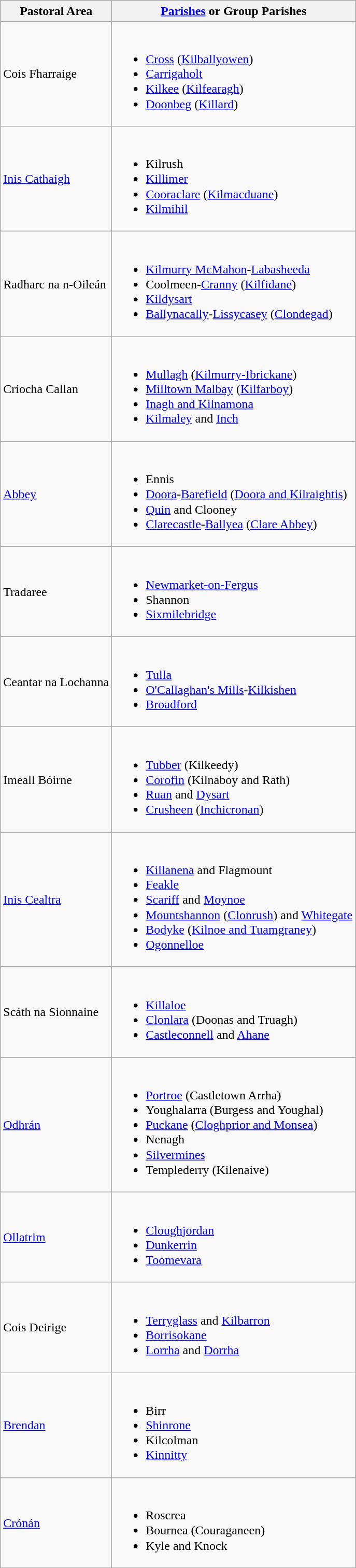<table class="wikitable" style="line-height:120%;">
<tr>
<th>Pastoral Area</th>
<th><a href='#'>Parishes</a> or Group Parishes</th>
</tr>
<tr>
<td>Cois Fharraige</td>
<td><br><ul><li><a href='#'>Cross</a> (<a href='#'>Kilballyowen</a>)</li><li><a href='#'>Carrigaholt</a></li><li><a href='#'>Kilkee</a> (<a href='#'>Kilfearagh</a>)</li><li><a href='#'>Doonbeg</a> (<a href='#'>Killard</a>)</li></ul></td>
</tr>
<tr>
<td><a href='#'>Inis Cathaigh</a></td>
<td><br><ul><li>Kilrush</li><li><a href='#'>Killimer</a></li><li><a href='#'>Cooraclare</a> (<a href='#'>Kilmacduane</a>)</li><li><a href='#'>Kilmihil</a></li></ul></td>
</tr>
<tr>
<td>Radharc na n-Oileán</td>
<td><br><ul><li><a href='#'>Kilmurry McMahon</a>-<a href='#'>Labasheeda</a></li><li>Coolmeen-<a href='#'>Cranny</a> (<a href='#'>Kilfidane</a>)</li><li><a href='#'>Kildysart</a></li><li><a href='#'>Ballynacally</a>-<a href='#'>Lissycasey</a> (<a href='#'>Clondegad</a>)</li></ul></td>
</tr>
<tr>
<td>Críocha Callan</td>
<td><br><ul><li><a href='#'>Mullagh</a> (<a href='#'>Kilmurry-Ibrickane</a>)</li><li><a href='#'>Milltown Malbay</a> (<a href='#'>Kilfarboy</a>)</li><li><a href='#'>Inagh and Kilnamona</a></li><li><a href='#'>Kilmaley</a> and <a href='#'>Inch</a></li></ul></td>
</tr>
<tr>
<td><a href='#'>Abbey</a></td>
<td><br><ul><li>Ennis</li><li><a href='#'>Doora</a>-<a href='#'>Barefield</a> (<a href='#'>Doora and Kilraightis</a>)</li><li><a href='#'>Quin</a> and Clooney</li><li><a href='#'>Clarecastle</a>-<a href='#'>Ballyea</a> (<a href='#'>Clare Abbey</a>)</li></ul></td>
</tr>
<tr>
<td>Tradaree</td>
<td><br><ul><li><a href='#'>Newmarket-on-Fergus</a></li><li>Shannon</li><li><a href='#'>Sixmilebridge</a></li></ul></td>
</tr>
<tr>
<td>Ceantar na Lochanna</td>
<td><br><ul><li><a href='#'>Tulla</a></li><li><a href='#'>O'Callaghan's Mills</a>-<a href='#'>Kilkishen</a></li><li><a href='#'>Broadford</a></li></ul></td>
</tr>
<tr>
<td>Imeall Bóirne</td>
<td><br><ul><li><a href='#'>Tubber</a> (Kilkeedy)</li><li><a href='#'>Corofin</a> (Kilnaboy and Rath)</li><li><a href='#'>Ruan</a> and <a href='#'>Dysart</a></li><li><a href='#'>Crusheen</a> (<a href='#'>Inchicronan</a>)</li></ul></td>
</tr>
<tr>
<td><a href='#'>Inis Cealtra</a></td>
<td><br><ul><li><a href='#'>Killanena</a> and Flagmount</li><li><a href='#'>Feakle</a></li><li><a href='#'>Scariff</a> and <a href='#'>Moynoe</a></li><li><a href='#'>Mountshannon</a> (<a href='#'>Clonrush</a>) and <a href='#'>Whitegate</a></li><li><a href='#'>Bodyke</a> (<a href='#'>Kilnoe and Tuamgraney</a>)</li><li><a href='#'>Ogonnelloe</a></li></ul></td>
</tr>
<tr>
<td>Scáth na Sionnaine</td>
<td><br><ul><li><a href='#'>Killaloe</a></li><li><a href='#'>Clonlara</a> (Doonas and Truagh)</li><li><a href='#'>Castleconnell</a> and <a href='#'>Ahane</a></li></ul></td>
</tr>
<tr>
<td><a href='#'>Odhrán</a></td>
<td><br><ul><li><a href='#'>Portroe</a> (Castletown Arrha)</li><li>Youghalarra (Burgess and Youghal)</li><li><a href='#'>Puckane</a> (<a href='#'>Cloghprior and Monsea</a>)</li><li>Nenagh</li><li><a href='#'>Silvermines</a></li><li>Templederry (Kilenaive)</li></ul></td>
</tr>
<tr>
<td><a href='#'>Ollatrim</a></td>
<td><br><ul><li><a href='#'>Cloughjordan</a></li><li><a href='#'>Dunkerrin</a></li><li><a href='#'>Toomevara</a></li></ul></td>
</tr>
<tr>
<td>Cois Deirige</td>
<td><br><ul><li><a href='#'>Terryglass</a> and <a href='#'>Kilbarron</a></li><li><a href='#'>Borrisokane</a></li><li><a href='#'>Lorrha</a> and <a href='#'>Dorrha</a></li></ul></td>
</tr>
<tr>
<td><a href='#'>Brendan</a></td>
<td><br><ul><li>Birr</li><li><a href='#'>Shinrone</a></li><li>Kilcolman</li><li><a href='#'>Kinnitty</a></li></ul></td>
</tr>
<tr>
<td><a href='#'>Crónán</a></td>
<td><br><ul><li>Roscrea</li><li>Bournea (Couraganeen)</li><li>Kyle and Knock</li></ul></td>
</tr>
</table>
